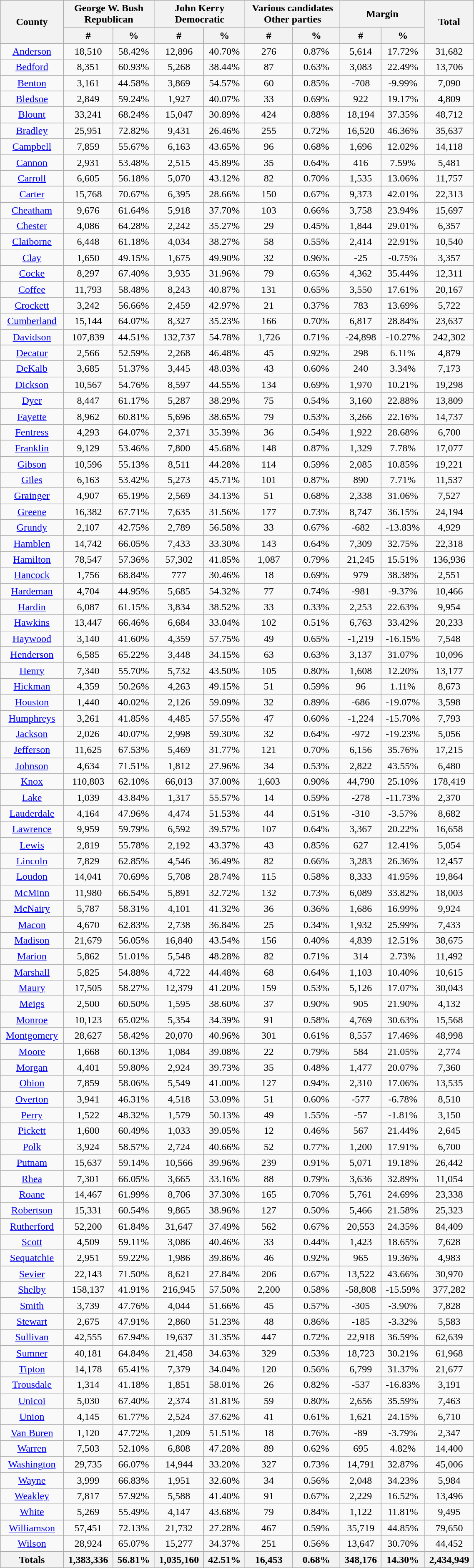<table width="60%" class="wikitable sortable">
<tr>
<th rowspan="2">County</th>
<th colspan="2">George W. Bush<br>Republican</th>
<th colspan="2">John Kerry<br>Democratic</th>
<th colspan="2">Various candidates<br>Other parties</th>
<th colspan="2">Margin</th>
<th rowspan="2">Total</th>
</tr>
<tr>
<th style="text-align:center;" data-sort-type="number">#</th>
<th style="text-align:center;" data-sort-type="number">%</th>
<th style="text-align:center;" data-sort-type="number">#</th>
<th style="text-align:center;" data-sort-type="number">%</th>
<th style="text-align:center;" data-sort-type="number">#</th>
<th style="text-align:center;" data-sort-type="number">%</th>
<th style="text-align:center;" data-sort-type="number">#</th>
<th style="text-align:center;" data-sort-type="number">%</th>
</tr>
<tr style="text-align:center;">
<td><a href='#'>Anderson</a></td>
<td>18,510</td>
<td>58.42%</td>
<td>12,896</td>
<td>40.70%</td>
<td>276</td>
<td>0.87%</td>
<td>5,614</td>
<td>17.72%</td>
<td>31,682</td>
</tr>
<tr style="text-align:center;">
<td><a href='#'>Bedford</a></td>
<td>8,351</td>
<td>60.93%</td>
<td>5,268</td>
<td>38.44%</td>
<td>87</td>
<td>0.63%</td>
<td>3,083</td>
<td>22.49%</td>
<td>13,706</td>
</tr>
<tr style="text-align:center;">
<td><a href='#'>Benton</a></td>
<td>3,161</td>
<td>44.58%</td>
<td>3,869</td>
<td>54.57%</td>
<td>60</td>
<td>0.85%</td>
<td>-708</td>
<td>-9.99%</td>
<td>7,090</td>
</tr>
<tr style="text-align:center;">
<td><a href='#'>Bledsoe</a></td>
<td>2,849</td>
<td>59.24%</td>
<td>1,927</td>
<td>40.07%</td>
<td>33</td>
<td>0.69%</td>
<td>922</td>
<td>19.17%</td>
<td>4,809</td>
</tr>
<tr style="text-align:center;">
<td><a href='#'>Blount</a></td>
<td>33,241</td>
<td>68.24%</td>
<td>15,047</td>
<td>30.89%</td>
<td>424</td>
<td>0.88%</td>
<td>18,194</td>
<td>37.35%</td>
<td>48,712</td>
</tr>
<tr style="text-align:center;">
<td><a href='#'>Bradley</a></td>
<td>25,951</td>
<td>72.82%</td>
<td>9,431</td>
<td>26.46%</td>
<td>255</td>
<td>0.72%</td>
<td>16,520</td>
<td>46.36%</td>
<td>35,637</td>
</tr>
<tr style="text-align:center;">
<td><a href='#'>Campbell</a></td>
<td>7,859</td>
<td>55.67%</td>
<td>6,163</td>
<td>43.65%</td>
<td>96</td>
<td>0.68%</td>
<td>1,696</td>
<td>12.02%</td>
<td>14,118</td>
</tr>
<tr style="text-align:center;">
<td><a href='#'>Cannon</a></td>
<td>2,931</td>
<td>53.48%</td>
<td>2,515</td>
<td>45.89%</td>
<td>35</td>
<td>0.64%</td>
<td>416</td>
<td>7.59%</td>
<td>5,481</td>
</tr>
<tr style="text-align:center;">
<td><a href='#'>Carroll</a></td>
<td>6,605</td>
<td>56.18%</td>
<td>5,070</td>
<td>43.12%</td>
<td>82</td>
<td>0.70%</td>
<td>1,535</td>
<td>13.06%</td>
<td>11,757</td>
</tr>
<tr style="text-align:center;">
<td><a href='#'>Carter</a></td>
<td>15,768</td>
<td>70.67%</td>
<td>6,395</td>
<td>28.66%</td>
<td>150</td>
<td>0.67%</td>
<td>9,373</td>
<td>42.01%</td>
<td>22,313</td>
</tr>
<tr style="text-align:center;">
<td><a href='#'>Cheatham</a></td>
<td>9,676</td>
<td>61.64%</td>
<td>5,918</td>
<td>37.70%</td>
<td>103</td>
<td>0.66%</td>
<td>3,758</td>
<td>23.94%</td>
<td>15,697</td>
</tr>
<tr style="text-align:center;">
<td><a href='#'>Chester</a></td>
<td>4,086</td>
<td>64.28%</td>
<td>2,242</td>
<td>35.27%</td>
<td>29</td>
<td>0.45%</td>
<td>1,844</td>
<td>29.01%</td>
<td>6,357</td>
</tr>
<tr style="text-align:center;">
<td><a href='#'>Claiborne</a></td>
<td>6,448</td>
<td>61.18%</td>
<td>4,034</td>
<td>38.27%</td>
<td>58</td>
<td>0.55%</td>
<td>2,414</td>
<td>22.91%</td>
<td>10,540</td>
</tr>
<tr style="text-align:center;">
<td><a href='#'>Clay</a></td>
<td>1,650</td>
<td>49.15%</td>
<td>1,675</td>
<td>49.90%</td>
<td>32</td>
<td>0.96%</td>
<td>-25</td>
<td>-0.75%</td>
<td>3,357</td>
</tr>
<tr style="text-align:center;">
<td><a href='#'>Cocke</a></td>
<td>8,297</td>
<td>67.40%</td>
<td>3,935</td>
<td>31.96%</td>
<td>79</td>
<td>0.65%</td>
<td>4,362</td>
<td>35.44%</td>
<td>12,311</td>
</tr>
<tr style="text-align:center;">
<td><a href='#'>Coffee</a></td>
<td>11,793</td>
<td>58.48%</td>
<td>8,243</td>
<td>40.87%</td>
<td>131</td>
<td>0.65%</td>
<td>3,550</td>
<td>17.61%</td>
<td>20,167</td>
</tr>
<tr style="text-align:center;">
<td><a href='#'>Crockett</a></td>
<td>3,242</td>
<td>56.66%</td>
<td>2,459</td>
<td>42.97%</td>
<td>21</td>
<td>0.37%</td>
<td>783</td>
<td>13.69%</td>
<td>5,722</td>
</tr>
<tr style="text-align:center;">
<td><a href='#'>Cumberland</a></td>
<td>15,144</td>
<td>64.07%</td>
<td>8,327</td>
<td>35.23%</td>
<td>166</td>
<td>0.70%</td>
<td>6,817</td>
<td>28.84%</td>
<td>23,637</td>
</tr>
<tr style="text-align:center;">
<td><a href='#'>Davidson</a></td>
<td>107,839</td>
<td>44.51%</td>
<td>132,737</td>
<td>54.78%</td>
<td>1,726</td>
<td>0.71%</td>
<td>-24,898</td>
<td>-10.27%</td>
<td>242,302</td>
</tr>
<tr style="text-align:center;">
<td><a href='#'>Decatur</a></td>
<td>2,566</td>
<td>52.59%</td>
<td>2,268</td>
<td>46.48%</td>
<td>45</td>
<td>0.92%</td>
<td>298</td>
<td>6.11%</td>
<td>4,879</td>
</tr>
<tr style="text-align:center;">
<td><a href='#'>DeKalb</a></td>
<td>3,685</td>
<td>51.37%</td>
<td>3,445</td>
<td>48.03%</td>
<td>43</td>
<td>0.60%</td>
<td>240</td>
<td>3.34%</td>
<td>7,173</td>
</tr>
<tr style="text-align:center;">
<td><a href='#'>Dickson</a></td>
<td>10,567</td>
<td>54.76%</td>
<td>8,597</td>
<td>44.55%</td>
<td>134</td>
<td>0.69%</td>
<td>1,970</td>
<td>10.21%</td>
<td>19,298</td>
</tr>
<tr style="text-align:center;">
<td><a href='#'>Dyer</a></td>
<td>8,447</td>
<td>61.17%</td>
<td>5,287</td>
<td>38.29%</td>
<td>75</td>
<td>0.54%</td>
<td>3,160</td>
<td>22.88%</td>
<td>13,809</td>
</tr>
<tr style="text-align:center;">
<td><a href='#'>Fayette</a></td>
<td>8,962</td>
<td>60.81%</td>
<td>5,696</td>
<td>38.65%</td>
<td>79</td>
<td>0.53%</td>
<td>3,266</td>
<td>22.16%</td>
<td>14,737</td>
</tr>
<tr style="text-align:center;">
<td><a href='#'>Fentress</a></td>
<td>4,293</td>
<td>64.07%</td>
<td>2,371</td>
<td>35.39%</td>
<td>36</td>
<td>0.54%</td>
<td>1,922</td>
<td>28.68%</td>
<td>6,700</td>
</tr>
<tr style="text-align:center;">
<td><a href='#'>Franklin</a></td>
<td>9,129</td>
<td>53.46%</td>
<td>7,800</td>
<td>45.68%</td>
<td>148</td>
<td>0.87%</td>
<td>1,329</td>
<td>7.78%</td>
<td>17,077</td>
</tr>
<tr style="text-align:center;">
<td><a href='#'>Gibson</a></td>
<td>10,596</td>
<td>55.13%</td>
<td>8,511</td>
<td>44.28%</td>
<td>114</td>
<td>0.59%</td>
<td>2,085</td>
<td>10.85%</td>
<td>19,221</td>
</tr>
<tr style="text-align:center;">
<td><a href='#'>Giles</a></td>
<td>6,163</td>
<td>53.42%</td>
<td>5,273</td>
<td>45.71%</td>
<td>101</td>
<td>0.87%</td>
<td>890</td>
<td>7.71%</td>
<td>11,537</td>
</tr>
<tr style="text-align:center;">
<td><a href='#'>Grainger</a></td>
<td>4,907</td>
<td>65.19%</td>
<td>2,569</td>
<td>34.13%</td>
<td>51</td>
<td>0.68%</td>
<td>2,338</td>
<td>31.06%</td>
<td>7,527</td>
</tr>
<tr style="text-align:center;">
<td><a href='#'>Greene</a></td>
<td>16,382</td>
<td>67.71%</td>
<td>7,635</td>
<td>31.56%</td>
<td>177</td>
<td>0.73%</td>
<td>8,747</td>
<td>36.15%</td>
<td>24,194</td>
</tr>
<tr style="text-align:center;">
<td><a href='#'>Grundy</a></td>
<td>2,107</td>
<td>42.75%</td>
<td>2,789</td>
<td>56.58%</td>
<td>33</td>
<td>0.67%</td>
<td>-682</td>
<td>-13.83%</td>
<td>4,929</td>
</tr>
<tr style="text-align:center;">
<td><a href='#'>Hamblen</a></td>
<td>14,742</td>
<td>66.05%</td>
<td>7,433</td>
<td>33.30%</td>
<td>143</td>
<td>0.64%</td>
<td>7,309</td>
<td>32.75%</td>
<td>22,318</td>
</tr>
<tr style="text-align:center;">
<td><a href='#'>Hamilton</a></td>
<td>78,547</td>
<td>57.36%</td>
<td>57,302</td>
<td>41.85%</td>
<td>1,087</td>
<td>0.79%</td>
<td>21,245</td>
<td>15.51%</td>
<td>136,936</td>
</tr>
<tr style="text-align:center;">
<td><a href='#'>Hancock</a></td>
<td>1,756</td>
<td>68.84%</td>
<td>777</td>
<td>30.46%</td>
<td>18</td>
<td>0.69%</td>
<td>979</td>
<td>38.38%</td>
<td>2,551</td>
</tr>
<tr style="text-align:center;">
<td><a href='#'>Hardeman</a></td>
<td>4,704</td>
<td>44.95%</td>
<td>5,685</td>
<td>54.32%</td>
<td>77</td>
<td>0.74%</td>
<td>-981</td>
<td>-9.37%</td>
<td>10,466</td>
</tr>
<tr style="text-align:center;">
<td><a href='#'>Hardin</a></td>
<td>6,087</td>
<td>61.15%</td>
<td>3,834</td>
<td>38.52%</td>
<td>33</td>
<td>0.33%</td>
<td>2,253</td>
<td>22.63%</td>
<td>9,954</td>
</tr>
<tr style="text-align:center;">
<td><a href='#'>Hawkins</a></td>
<td>13,447</td>
<td>66.46%</td>
<td>6,684</td>
<td>33.04%</td>
<td>102</td>
<td>0.51%</td>
<td>6,763</td>
<td>33.42%</td>
<td>20,233</td>
</tr>
<tr style="text-align:center;">
<td><a href='#'>Haywood</a></td>
<td>3,140</td>
<td>41.60%</td>
<td>4,359</td>
<td>57.75%</td>
<td>49</td>
<td>0.65%</td>
<td>-1,219</td>
<td>-16.15%</td>
<td>7,548</td>
</tr>
<tr style="text-align:center;">
<td><a href='#'>Henderson</a></td>
<td>6,585</td>
<td>65.22%</td>
<td>3,448</td>
<td>34.15%</td>
<td>63</td>
<td>0.63%</td>
<td>3,137</td>
<td>31.07%</td>
<td>10,096</td>
</tr>
<tr style="text-align:center;">
<td><a href='#'>Henry</a></td>
<td>7,340</td>
<td>55.70%</td>
<td>5,732</td>
<td>43.50%</td>
<td>105</td>
<td>0.80%</td>
<td>1,608</td>
<td>12.20%</td>
<td>13,177</td>
</tr>
<tr style="text-align:center;">
<td><a href='#'>Hickman</a></td>
<td>4,359</td>
<td>50.26%</td>
<td>4,263</td>
<td>49.15%</td>
<td>51</td>
<td>0.59%</td>
<td>96</td>
<td>1.11%</td>
<td>8,673</td>
</tr>
<tr style="text-align:center;">
<td><a href='#'>Houston</a></td>
<td>1,440</td>
<td>40.02%</td>
<td>2,126</td>
<td>59.09%</td>
<td>32</td>
<td>0.89%</td>
<td>-686</td>
<td>-19.07%</td>
<td>3,598</td>
</tr>
<tr style="text-align:center;">
<td><a href='#'>Humphreys</a></td>
<td>3,261</td>
<td>41.85%</td>
<td>4,485</td>
<td>57.55%</td>
<td>47</td>
<td>0.60%</td>
<td>-1,224</td>
<td>-15.70%</td>
<td>7,793</td>
</tr>
<tr style="text-align:center;">
<td><a href='#'>Jackson</a></td>
<td>2,026</td>
<td>40.07%</td>
<td>2,998</td>
<td>59.30%</td>
<td>32</td>
<td>0.64%</td>
<td>-972</td>
<td>-19.23%</td>
<td>5,056</td>
</tr>
<tr style="text-align:center;">
<td><a href='#'>Jefferson</a></td>
<td>11,625</td>
<td>67.53%</td>
<td>5,469</td>
<td>31.77%</td>
<td>121</td>
<td>0.70%</td>
<td>6,156</td>
<td>35.76%</td>
<td>17,215</td>
</tr>
<tr style="text-align:center;">
<td><a href='#'>Johnson</a></td>
<td>4,634</td>
<td>71.51%</td>
<td>1,812</td>
<td>27.96%</td>
<td>34</td>
<td>0.53%</td>
<td>2,822</td>
<td>43.55%</td>
<td>6,480</td>
</tr>
<tr style="text-align:center;">
<td><a href='#'>Knox</a></td>
<td>110,803</td>
<td>62.10%</td>
<td>66,013</td>
<td>37.00%</td>
<td>1,603</td>
<td>0.90%</td>
<td>44,790</td>
<td>25.10%</td>
<td>178,419</td>
</tr>
<tr style="text-align:center;">
<td><a href='#'>Lake</a></td>
<td>1,039</td>
<td>43.84%</td>
<td>1,317</td>
<td>55.57%</td>
<td>14</td>
<td>0.59%</td>
<td>-278</td>
<td>-11.73%</td>
<td>2,370</td>
</tr>
<tr style="text-align:center;">
<td><a href='#'>Lauderdale</a></td>
<td>4,164</td>
<td>47.96%</td>
<td>4,474</td>
<td>51.53%</td>
<td>44</td>
<td>0.51%</td>
<td>-310</td>
<td>-3.57%</td>
<td>8,682</td>
</tr>
<tr style="text-align:center;">
<td><a href='#'>Lawrence</a></td>
<td>9,959</td>
<td>59.79%</td>
<td>6,592</td>
<td>39.57%</td>
<td>107</td>
<td>0.64%</td>
<td>3,367</td>
<td>20.22%</td>
<td>16,658</td>
</tr>
<tr style="text-align:center;">
<td><a href='#'>Lewis</a></td>
<td>2,819</td>
<td>55.78%</td>
<td>2,192</td>
<td>43.37%</td>
<td>43</td>
<td>0.85%</td>
<td>627</td>
<td>12.41%</td>
<td>5,054</td>
</tr>
<tr style="text-align:center;">
<td><a href='#'>Lincoln</a></td>
<td>7,829</td>
<td>62.85%</td>
<td>4,546</td>
<td>36.49%</td>
<td>82</td>
<td>0.66%</td>
<td>3,283</td>
<td>26.36%</td>
<td>12,457</td>
</tr>
<tr style="text-align:center;">
<td><a href='#'>Loudon</a></td>
<td>14,041</td>
<td>70.69%</td>
<td>5,708</td>
<td>28.74%</td>
<td>115</td>
<td>0.58%</td>
<td>8,333</td>
<td>41.95%</td>
<td>19,864</td>
</tr>
<tr style="text-align:center;">
<td><a href='#'>McMinn</a></td>
<td>11,980</td>
<td>66.54%</td>
<td>5,891</td>
<td>32.72%</td>
<td>132</td>
<td>0.73%</td>
<td>6,089</td>
<td>33.82%</td>
<td>18,003</td>
</tr>
<tr style="text-align:center;">
<td><a href='#'>McNairy</a></td>
<td>5,787</td>
<td>58.31%</td>
<td>4,101</td>
<td>41.32%</td>
<td>36</td>
<td>0.36%</td>
<td>1,686</td>
<td>16.99%</td>
<td>9,924</td>
</tr>
<tr style="text-align:center;">
<td><a href='#'>Macon</a></td>
<td>4,670</td>
<td>62.83%</td>
<td>2,738</td>
<td>36.84%</td>
<td>25</td>
<td>0.34%</td>
<td>1,932</td>
<td>25.99%</td>
<td>7,433</td>
</tr>
<tr style="text-align:center;">
<td><a href='#'>Madison</a></td>
<td>21,679</td>
<td>56.05%</td>
<td>16,840</td>
<td>43.54%</td>
<td>156</td>
<td>0.40%</td>
<td>4,839</td>
<td>12.51%</td>
<td>38,675</td>
</tr>
<tr style="text-align:center;">
<td><a href='#'>Marion</a></td>
<td>5,862</td>
<td>51.01%</td>
<td>5,548</td>
<td>48.28%</td>
<td>82</td>
<td>0.71%</td>
<td>314</td>
<td>2.73%</td>
<td>11,492</td>
</tr>
<tr style="text-align:center;">
<td><a href='#'>Marshall</a></td>
<td>5,825</td>
<td>54.88%</td>
<td>4,722</td>
<td>44.48%</td>
<td>68</td>
<td>0.64%</td>
<td>1,103</td>
<td>10.40%</td>
<td>10,615</td>
</tr>
<tr style="text-align:center;">
<td><a href='#'>Maury</a></td>
<td>17,505</td>
<td>58.27%</td>
<td>12,379</td>
<td>41.20%</td>
<td>159</td>
<td>0.53%</td>
<td>5,126</td>
<td>17.07%</td>
<td>30,043</td>
</tr>
<tr style="text-align:center;">
<td><a href='#'>Meigs</a></td>
<td>2,500</td>
<td>60.50%</td>
<td>1,595</td>
<td>38.60%</td>
<td>37</td>
<td>0.90%</td>
<td>905</td>
<td>21.90%</td>
<td>4,132</td>
</tr>
<tr style="text-align:center;">
<td><a href='#'>Monroe</a></td>
<td>10,123</td>
<td>65.02%</td>
<td>5,354</td>
<td>34.39%</td>
<td>91</td>
<td>0.58%</td>
<td>4,769</td>
<td>30.63%</td>
<td>15,568</td>
</tr>
<tr style="text-align:center;">
<td><a href='#'>Montgomery</a></td>
<td>28,627</td>
<td>58.42%</td>
<td>20,070</td>
<td>40.96%</td>
<td>301</td>
<td>0.61%</td>
<td>8,557</td>
<td>17.46%</td>
<td>48,998</td>
</tr>
<tr style="text-align:center;">
<td><a href='#'>Moore</a></td>
<td>1,668</td>
<td>60.13%</td>
<td>1,084</td>
<td>39.08%</td>
<td>22</td>
<td>0.79%</td>
<td>584</td>
<td>21.05%</td>
<td>2,774</td>
</tr>
<tr style="text-align:center;">
<td><a href='#'>Morgan</a></td>
<td>4,401</td>
<td>59.80%</td>
<td>2,924</td>
<td>39.73%</td>
<td>35</td>
<td>0.48%</td>
<td>1,477</td>
<td>20.07%</td>
<td>7,360</td>
</tr>
<tr style="text-align:center;">
<td><a href='#'>Obion</a></td>
<td>7,859</td>
<td>58.06%</td>
<td>5,549</td>
<td>41.00%</td>
<td>127</td>
<td>0.94%</td>
<td>2,310</td>
<td>17.06%</td>
<td>13,535</td>
</tr>
<tr style="text-align:center;">
<td><a href='#'>Overton</a></td>
<td>3,941</td>
<td>46.31%</td>
<td>4,518</td>
<td>53.09%</td>
<td>51</td>
<td>0.60%</td>
<td>-577</td>
<td>-6.78%</td>
<td>8,510</td>
</tr>
<tr style="text-align:center;">
<td><a href='#'>Perry</a></td>
<td>1,522</td>
<td>48.32%</td>
<td>1,579</td>
<td>50.13%</td>
<td>49</td>
<td>1.55%</td>
<td>-57</td>
<td>-1.81%</td>
<td>3,150</td>
</tr>
<tr style="text-align:center;">
<td><a href='#'>Pickett</a></td>
<td>1,600</td>
<td>60.49%</td>
<td>1,033</td>
<td>39.05%</td>
<td>12</td>
<td>0.46%</td>
<td>567</td>
<td>21.44%</td>
<td>2,645</td>
</tr>
<tr style="text-align:center;">
<td><a href='#'>Polk</a></td>
<td>3,924</td>
<td>58.57%</td>
<td>2,724</td>
<td>40.66%</td>
<td>52</td>
<td>0.77%</td>
<td>1,200</td>
<td>17.91%</td>
<td>6,700</td>
</tr>
<tr style="text-align:center;">
<td><a href='#'>Putnam</a></td>
<td>15,637</td>
<td>59.14%</td>
<td>10,566</td>
<td>39.96%</td>
<td>239</td>
<td>0.91%</td>
<td>5,071</td>
<td>19.18%</td>
<td>26,442</td>
</tr>
<tr style="text-align:center;">
<td><a href='#'>Rhea</a></td>
<td>7,301</td>
<td>66.05%</td>
<td>3,665</td>
<td>33.16%</td>
<td>88</td>
<td>0.79%</td>
<td>3,636</td>
<td>32.89%</td>
<td>11,054</td>
</tr>
<tr style="text-align:center;">
<td><a href='#'>Roane</a></td>
<td>14,467</td>
<td>61.99%</td>
<td>8,706</td>
<td>37.30%</td>
<td>165</td>
<td>0.70%</td>
<td>5,761</td>
<td>24.69%</td>
<td>23,338</td>
</tr>
<tr style="text-align:center;">
<td><a href='#'>Robertson</a></td>
<td>15,331</td>
<td>60.54%</td>
<td>9,865</td>
<td>38.96%</td>
<td>127</td>
<td>0.50%</td>
<td>5,466</td>
<td>21.58%</td>
<td>25,323</td>
</tr>
<tr style="text-align:center;">
<td><a href='#'>Rutherford</a></td>
<td>52,200</td>
<td>61.84%</td>
<td>31,647</td>
<td>37.49%</td>
<td>562</td>
<td>0.67%</td>
<td>20,553</td>
<td>24.35%</td>
<td>84,409</td>
</tr>
<tr style="text-align:center;">
<td><a href='#'>Scott</a></td>
<td>4,509</td>
<td>59.11%</td>
<td>3,086</td>
<td>40.46%</td>
<td>33</td>
<td>0.44%</td>
<td>1,423</td>
<td>18.65%</td>
<td>7,628</td>
</tr>
<tr style="text-align:center;">
<td><a href='#'>Sequatchie</a></td>
<td>2,951</td>
<td>59.22%</td>
<td>1,986</td>
<td>39.86%</td>
<td>46</td>
<td>0.92%</td>
<td>965</td>
<td>19.36%</td>
<td>4,983</td>
</tr>
<tr style="text-align:center;">
<td><a href='#'>Sevier</a></td>
<td>22,143</td>
<td>71.50%</td>
<td>8,621</td>
<td>27.84%</td>
<td>206</td>
<td>0.67%</td>
<td>13,522</td>
<td>43.66%</td>
<td>30,970</td>
</tr>
<tr style="text-align:center;">
<td><a href='#'>Shelby</a></td>
<td>158,137</td>
<td>41.91%</td>
<td>216,945</td>
<td>57.50%</td>
<td>2,200</td>
<td>0.58%</td>
<td>-58,808</td>
<td>-15.59%</td>
<td>377,282</td>
</tr>
<tr style="text-align:center;">
<td><a href='#'>Smith</a></td>
<td>3,739</td>
<td>47.76%</td>
<td>4,044</td>
<td>51.66%</td>
<td>45</td>
<td>0.57%</td>
<td>-305</td>
<td>-3.90%</td>
<td>7,828</td>
</tr>
<tr style="text-align:center;">
<td><a href='#'>Stewart</a></td>
<td>2,675</td>
<td>47.91%</td>
<td>2,860</td>
<td>51.23%</td>
<td>48</td>
<td>0.86%</td>
<td>-185</td>
<td>-3.32%</td>
<td>5,583</td>
</tr>
<tr style="text-align:center;">
<td><a href='#'>Sullivan</a></td>
<td>42,555</td>
<td>67.94%</td>
<td>19,637</td>
<td>31.35%</td>
<td>447</td>
<td>0.72%</td>
<td>22,918</td>
<td>36.59%</td>
<td>62,639</td>
</tr>
<tr style="text-align:center;">
<td><a href='#'>Sumner</a></td>
<td>40,181</td>
<td>64.84%</td>
<td>21,458</td>
<td>34.63%</td>
<td>329</td>
<td>0.53%</td>
<td>18,723</td>
<td>30.21%</td>
<td>61,968</td>
</tr>
<tr style="text-align:center;">
<td><a href='#'>Tipton</a></td>
<td>14,178</td>
<td>65.41%</td>
<td>7,379</td>
<td>34.04%</td>
<td>120</td>
<td>0.56%</td>
<td>6,799</td>
<td>31.37%</td>
<td>21,677</td>
</tr>
<tr style="text-align:center;">
<td><a href='#'>Trousdale</a></td>
<td>1,314</td>
<td>41.18%</td>
<td>1,851</td>
<td>58.01%</td>
<td>26</td>
<td>0.82%</td>
<td>-537</td>
<td>-16.83%</td>
<td>3,191</td>
</tr>
<tr style="text-align:center;">
<td><a href='#'>Unicoi</a></td>
<td>5,030</td>
<td>67.40%</td>
<td>2,374</td>
<td>31.81%</td>
<td>59</td>
<td>0.80%</td>
<td>2,656</td>
<td>35.59%</td>
<td>7,463</td>
</tr>
<tr style="text-align:center;">
<td><a href='#'>Union</a></td>
<td>4,145</td>
<td>61.77%</td>
<td>2,524</td>
<td>37.62%</td>
<td>41</td>
<td>0.61%</td>
<td>1,621</td>
<td>24.15%</td>
<td>6,710</td>
</tr>
<tr style="text-align:center;">
<td><a href='#'>Van Buren</a></td>
<td>1,120</td>
<td>47.72%</td>
<td>1,209</td>
<td>51.51%</td>
<td>18</td>
<td>0.76%</td>
<td>-89</td>
<td>-3.79%</td>
<td>2,347</td>
</tr>
<tr style="text-align:center;">
<td><a href='#'>Warren</a></td>
<td>7,503</td>
<td>52.10%</td>
<td>6,808</td>
<td>47.28%</td>
<td>89</td>
<td>0.62%</td>
<td>695</td>
<td>4.82%</td>
<td>14,400</td>
</tr>
<tr style="text-align:center;">
<td><a href='#'>Washington</a></td>
<td>29,735</td>
<td>66.07%</td>
<td>14,944</td>
<td>33.20%</td>
<td>327</td>
<td>0.73%</td>
<td>14,791</td>
<td>32.87%</td>
<td>45,006</td>
</tr>
<tr style="text-align:center;">
<td><a href='#'>Wayne</a></td>
<td>3,999</td>
<td>66.83%</td>
<td>1,951</td>
<td>32.60%</td>
<td>34</td>
<td>0.56%</td>
<td>2,048</td>
<td>34.23%</td>
<td>5,984</td>
</tr>
<tr style="text-align:center;">
<td><a href='#'>Weakley</a></td>
<td>7,817</td>
<td>57.92%</td>
<td>5,588</td>
<td>41.40%</td>
<td>91</td>
<td>0.67%</td>
<td>2,229</td>
<td>16.52%</td>
<td>13,496</td>
</tr>
<tr style="text-align:center;">
<td><a href='#'>White</a></td>
<td>5,269</td>
<td>55.49%</td>
<td>4,147</td>
<td>43.68%</td>
<td>79</td>
<td>0.84%</td>
<td>1,122</td>
<td>11.81%</td>
<td>9,495</td>
</tr>
<tr style="text-align:center;">
<td><a href='#'>Williamson</a></td>
<td>57,451</td>
<td>72.13%</td>
<td>21,732</td>
<td>27.28%</td>
<td>467</td>
<td>0.59%</td>
<td>35,719</td>
<td>44.85%</td>
<td>79,650</td>
</tr>
<tr style="text-align:center;">
<td><a href='#'>Wilson</a></td>
<td>28,924</td>
<td>65.07%</td>
<td>15,277</td>
<td>34.37%</td>
<td>251</td>
<td>0.56%</td>
<td>13,647</td>
<td>30.70%</td>
<td>44,452</td>
</tr>
<tr>
<th>Totals</th>
<th>1,383,336</th>
<th>56.81%</th>
<th>1,035,160</th>
<th>42.51%</th>
<th>16,453</th>
<th>0.68%</th>
<th>348,176</th>
<th>14.30%</th>
<th>2,434,949</th>
</tr>
</table>
